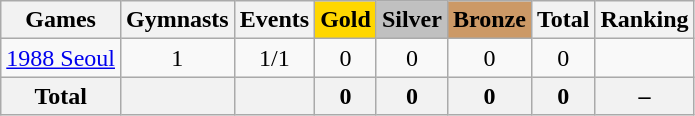<table class="wikitable sortable" style="text-align:center">
<tr>
<th>Games</th>
<th>Gymnasts</th>
<th>Events</th>
<th style="background-color:gold;">Gold</th>
<th style="background-color:silver;">Silver</th>
<th style="background-color:#c96;">Bronze</th>
<th>Total</th>
<th>Ranking</th>
</tr>
<tr>
<td align=left><a href='#'>1988 Seoul</a></td>
<td>1</td>
<td>1/1</td>
<td>0</td>
<td>0</td>
<td>0</td>
<td>0</td>
<td></td>
</tr>
<tr>
<th>Total</th>
<th></th>
<th></th>
<th>0</th>
<th>0</th>
<th>0</th>
<th>0</th>
<th>–</th>
</tr>
</table>
